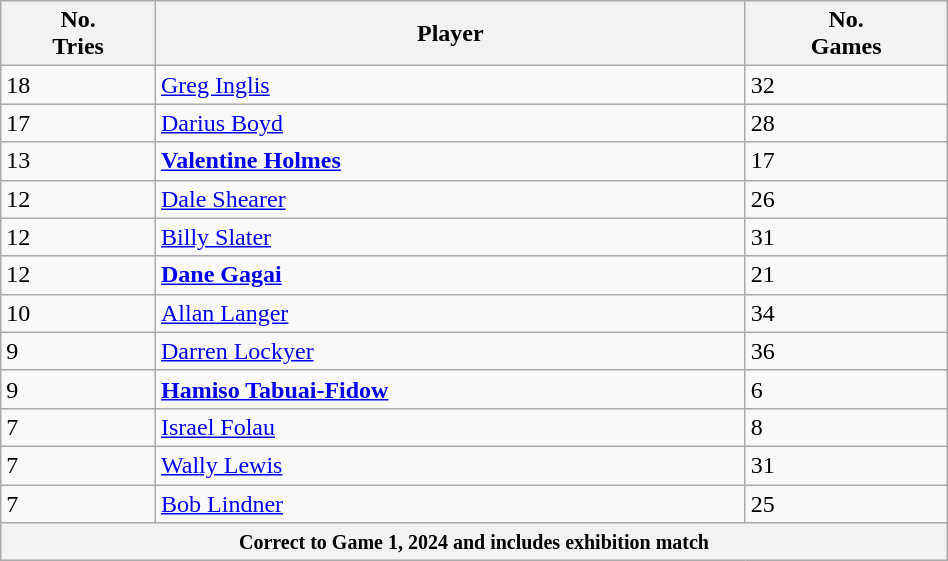<table class="wikitable" width=50%>
<tr>
<th>No.<br>Tries</th>
<th>Player</th>
<th>No.<br>Games</th>
</tr>
<tr>
<td>18</td>
<td><a href='#'>Greg Inglis</a></td>
<td>32</td>
</tr>
<tr>
<td>17</td>
<td><a href='#'>Darius Boyd</a></td>
<td>28</td>
</tr>
<tr>
<td>13</td>
<td><strong><a href='#'>Valentine Holmes</a></strong></td>
<td>17</td>
</tr>
<tr>
<td>12</td>
<td><a href='#'>Dale Shearer</a></td>
<td>26</td>
</tr>
<tr>
<td>12</td>
<td><a href='#'>Billy Slater</a></td>
<td>31</td>
</tr>
<tr>
<td>12</td>
<td><strong><a href='#'>Dane Gagai</a></strong></td>
<td>21</td>
</tr>
<tr>
<td>10</td>
<td><a href='#'>Allan Langer</a></td>
<td>34</td>
</tr>
<tr>
<td>9</td>
<td><a href='#'>Darren Lockyer</a></td>
<td>36</td>
</tr>
<tr>
<td>9</td>
<td><strong><a href='#'>Hamiso Tabuai-Fidow</a></strong></td>
<td>6</td>
</tr>
<tr>
<td>7</td>
<td><a href='#'>Israel Folau</a></td>
<td>8</td>
</tr>
<tr>
<td>7</td>
<td><a href='#'>Wally Lewis</a></td>
<td>31</td>
</tr>
<tr>
<td>7</td>
<td><a href='#'>Bob Lindner</a></td>
<td>25</td>
</tr>
<tr>
<th colspan="3"><small>Correct to Game 1, 2024 and includes exhibition match</small></th>
</tr>
</table>
